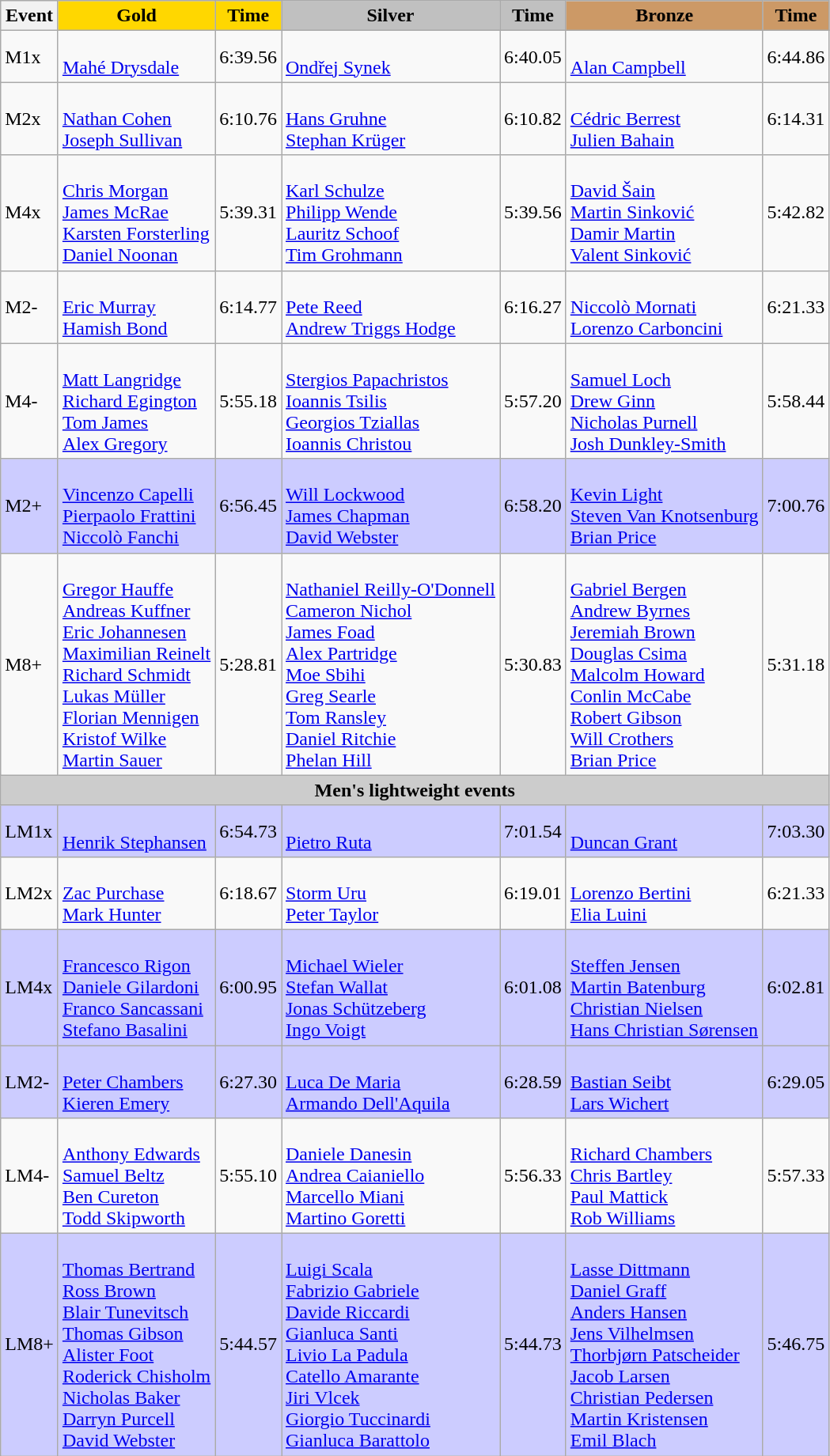<table class="wikitable">
<tr>
<th>Event</th>
<th style="text-align:center;background-color:gold;">Gold</th>
<th style="text-align:center;background-color:gold;">Time</th>
<th style="text-align:center;background-color:silver;">Silver</th>
<th style="text-align:center;background-color:silver;">Time</th>
<th style="text-align:center;background-color:#CC9966;">Bronze</th>
<th style="text-align:center;background-color:#CC9966;">Time</th>
</tr>
<tr>
<td>M1x</td>
<td><br><a href='#'>Mahé Drysdale</a></td>
<td>6:39.56</td>
<td><br><a href='#'>Ondřej Synek</a></td>
<td>6:40.05</td>
<td><br><a href='#'>Alan Campbell</a></td>
<td>6:44.86</td>
</tr>
<tr>
<td>M2x</td>
<td><br><a href='#'>Nathan Cohen</a><br><a href='#'>Joseph Sullivan</a></td>
<td>6:10.76</td>
<td><br><a href='#'>Hans Gruhne</a><br><a href='#'>Stephan Krüger</a></td>
<td>6:10.82</td>
<td><br><a href='#'>Cédric Berrest</a><br><a href='#'>Julien Bahain</a></td>
<td>6:14.31</td>
</tr>
<tr>
<td>M4x</td>
<td><br><a href='#'>Chris Morgan</a><br><a href='#'>James McRae</a><br><a href='#'>Karsten Forsterling</a><br><a href='#'>Daniel Noonan</a></td>
<td>5:39.31</td>
<td><br><a href='#'>Karl Schulze</a><br><a href='#'>Philipp Wende</a><br><a href='#'>Lauritz Schoof</a><br><a href='#'>Tim Grohmann</a></td>
<td>5:39.56</td>
<td><br><a href='#'>David Šain</a><br><a href='#'>Martin Sinković</a><br><a href='#'>Damir Martin</a><br><a href='#'>Valent Sinković</a></td>
<td>5:42.82</td>
</tr>
<tr>
<td>M2-</td>
<td><br><a href='#'>Eric Murray</a><br><a href='#'>Hamish Bond</a></td>
<td>6:14.77</td>
<td><br><a href='#'>Pete Reed</a><br><a href='#'>Andrew Triggs Hodge</a></td>
<td>6:16.27</td>
<td><br><a href='#'>Niccolò Mornati</a><br><a href='#'>Lorenzo Carboncini</a></td>
<td>6:21.33</td>
</tr>
<tr>
<td>M4-</td>
<td><br><a href='#'>Matt Langridge</a><br><a href='#'>Richard Egington</a><br><a href='#'>Tom James</a><br><a href='#'>Alex Gregory</a></td>
<td>5:55.18</td>
<td><br><a href='#'>Stergios Papachristos</a><br><a href='#'>Ioannis Tsilis</a><br><a href='#'>Georgios Tziallas</a><br><a href='#'>Ioannis Christou</a></td>
<td>5:57.20</td>
<td><br><a href='#'>Samuel Loch</a><br><a href='#'>Drew Ginn</a><br><a href='#'>Nicholas Purnell</a><br><a href='#'>Josh Dunkley-Smith</a></td>
<td>5:58.44</td>
</tr>
<tr bgcolor=ccccff>
<td>M2+</td>
<td><br><a href='#'>Vincenzo Capelli</a><br><a href='#'>Pierpaolo Frattini</a><br><a href='#'>Niccolò Fanchi</a></td>
<td>6:56.45</td>
<td><br><a href='#'>Will Lockwood</a><br><a href='#'>James Chapman</a><br><a href='#'>David Webster</a></td>
<td>6:58.20</td>
<td><br><a href='#'>Kevin Light</a><br><a href='#'>Steven Van Knotsenburg</a><br><a href='#'>Brian Price</a></td>
<td>7:00.76</td>
</tr>
<tr>
<td>M8+</td>
<td><br><a href='#'>Gregor Hauffe</a><br><a href='#'>Andreas Kuffner</a><br><a href='#'>Eric Johannesen</a><br><a href='#'>Maximilian Reinelt</a><br><a href='#'>Richard Schmidt</a><br><a href='#'>Lukas Müller</a><br><a href='#'>Florian Mennigen</a><br><a href='#'>Kristof Wilke</a><br><a href='#'>Martin Sauer</a></td>
<td>5:28.81</td>
<td><br><a href='#'>Nathaniel Reilly-O'Donnell</a><br><a href='#'>Cameron Nichol</a><br><a href='#'>James Foad</a><br><a href='#'>Alex Partridge</a><br><a href='#'>Moe Sbihi</a><br><a href='#'>Greg Searle</a><br><a href='#'>Tom Ransley</a><br><a href='#'>Daniel Ritchie</a><br><a href='#'>Phelan Hill</a></td>
<td>5:30.83</td>
<td><br><a href='#'>Gabriel Bergen</a><br><a href='#'>Andrew Byrnes</a><br><a href='#'>Jeremiah Brown</a><br><a href='#'>Douglas Csima</a><br><a href='#'>Malcolm Howard</a><br><a href='#'>Conlin McCabe</a><br><a href='#'>Robert Gibson</a><br><a href='#'>Will Crothers</a><br><a href='#'>Brian Price</a></td>
<td>5:31.18</td>
</tr>
<tr>
<th colspan="7" style="background-color:#CCC;">Men's lightweight events</th>
</tr>
<tr bgcolor=ccccff>
<td>LM1x</td>
<td><br><a href='#'>Henrik Stephansen</a></td>
<td>6:54.73</td>
<td><br><a href='#'>Pietro Ruta</a></td>
<td>7:01.54</td>
<td><br><a href='#'>Duncan Grant</a></td>
<td>7:03.30</td>
</tr>
<tr>
<td>LM2x</td>
<td><br><a href='#'>Zac Purchase</a><br><a href='#'>Mark Hunter</a></td>
<td>6:18.67</td>
<td><br><a href='#'>Storm Uru</a><br><a href='#'>Peter Taylor</a></td>
<td>6:19.01</td>
<td><br><a href='#'>Lorenzo Bertini</a><br><a href='#'>Elia Luini</a></td>
<td>6:21.33</td>
</tr>
<tr bgcolor=ccccff>
<td>LM4x</td>
<td><br><a href='#'>Francesco Rigon</a><br><a href='#'>Daniele Gilardoni</a><br><a href='#'>Franco Sancassani</a><br><a href='#'>Stefano Basalini</a></td>
<td>6:00.95</td>
<td><br><a href='#'>Michael Wieler</a><br><a href='#'>Stefan Wallat</a><br><a href='#'>Jonas Schützeberg</a><br><a href='#'>Ingo Voigt</a></td>
<td>6:01.08</td>
<td><br><a href='#'>Steffen Jensen</a><br><a href='#'>Martin Batenburg</a><br><a href='#'>Christian Nielsen</a><br><a href='#'>Hans Christian Sørensen</a></td>
<td>6:02.81</td>
</tr>
<tr bgcolor=ccccff>
<td>LM2-</td>
<td><br><a href='#'>Peter Chambers</a><br><a href='#'>Kieren Emery</a></td>
<td>6:27.30</td>
<td><br><a href='#'>Luca De Maria</a><br><a href='#'>Armando Dell'Aquila</a></td>
<td>6:28.59</td>
<td><br><a href='#'>Bastian Seibt</a><br><a href='#'>Lars Wichert</a></td>
<td>6:29.05</td>
</tr>
<tr>
<td>LM4-</td>
<td><br><a href='#'>Anthony Edwards</a><br><a href='#'>Samuel Beltz</a><br><a href='#'>Ben Cureton</a><br><a href='#'>Todd Skipworth</a></td>
<td>5:55.10</td>
<td><br><a href='#'>Daniele Danesin</a><br><a href='#'>Andrea Caianiello</a><br><a href='#'>Marcello Miani</a><br><a href='#'>Martino Goretti</a></td>
<td>5:56.33</td>
<td><br><a href='#'>Richard Chambers</a><br><a href='#'>Chris Bartley</a><br><a href='#'>Paul Mattick</a><br><a href='#'>Rob Williams</a></td>
<td>5:57.33</td>
</tr>
<tr bgcolor=ccccff>
<td>LM8+</td>
<td><br><a href='#'>Thomas Bertrand</a><br><a href='#'>Ross Brown</a><br><a href='#'>Blair Tunevitsch</a><br><a href='#'>Thomas Gibson</a><br><a href='#'>Alister Foot</a><br><a href='#'>Roderick Chisholm</a><br><a href='#'>Nicholas Baker</a><br><a href='#'>Darryn Purcell</a><br><a href='#'>David Webster</a></td>
<td>5:44.57</td>
<td><br><a href='#'>Luigi Scala</a><br><a href='#'>Fabrizio Gabriele</a><br><a href='#'>Davide Riccardi</a><br><a href='#'>Gianluca Santi</a><br><a href='#'>Livio La Padula</a><br><a href='#'>Catello Amarante</a><br><a href='#'>Jiri Vlcek</a><br><a href='#'>Giorgio Tuccinardi</a><br><a href='#'>Gianluca Barattolo</a></td>
<td>5:44.73</td>
<td><br><a href='#'>Lasse Dittmann</a><br><a href='#'>Daniel Graff</a><br><a href='#'>Anders Hansen</a><br><a href='#'>Jens Vilhelmsen</a><br><a href='#'>Thorbjørn Patscheider</a><br><a href='#'>Jacob Larsen</a><br><a href='#'>Christian Pedersen</a><br><a href='#'>Martin Kristensen</a><br><a href='#'>Emil Blach</a></td>
<td>5:46.75</td>
</tr>
</table>
